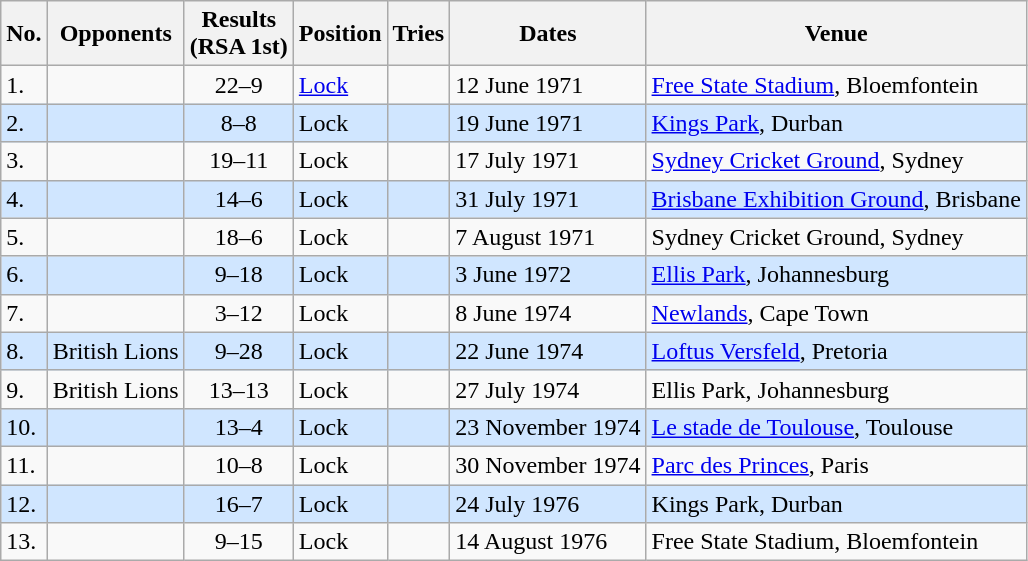<table class="wikitable sortable">
<tr>
<th>No.</th>
<th>Opponents</th>
<th>Results<br>(RSA 1st)</th>
<th>Position</th>
<th>Tries</th>
<th>Dates</th>
<th>Venue</th>
</tr>
<tr>
<td>1.</td>
<td></td>
<td align="center">22–9</td>
<td><a href='#'>Lock</a></td>
<td></td>
<td>12 June 1971</td>
<td><a href='#'>Free State Stadium</a>, Bloemfontein</td>
</tr>
<tr style="background: #D0E6FF;">
<td>2.</td>
<td></td>
<td align="center">8–8</td>
<td>Lock</td>
<td></td>
<td>19 June 1971</td>
<td><a href='#'>Kings Park</a>, Durban</td>
</tr>
<tr>
<td>3.</td>
<td></td>
<td align="center">19–11</td>
<td>Lock</td>
<td></td>
<td>17 July 1971</td>
<td><a href='#'>Sydney Cricket Ground</a>, Sydney</td>
</tr>
<tr style="background: #D0E6FF;">
<td>4.</td>
<td></td>
<td align="center">14–6</td>
<td>Lock</td>
<td></td>
<td>31 July 1971</td>
<td><a href='#'>Brisbane Exhibition Ground</a>, Brisbane</td>
</tr>
<tr>
<td>5.</td>
<td></td>
<td align="center">18–6</td>
<td>Lock</td>
<td></td>
<td>7 August 1971</td>
<td>Sydney Cricket Ground, Sydney</td>
</tr>
<tr style="background: #D0E6FF;">
<td>6.</td>
<td></td>
<td align="center">9–18</td>
<td>Lock</td>
<td></td>
<td>3 June 1972</td>
<td><a href='#'>Ellis Park</a>, Johannesburg</td>
</tr>
<tr>
<td>7.</td>
<td></td>
<td align="center">3–12</td>
<td>Lock</td>
<td></td>
<td>8 June 1974</td>
<td><a href='#'>Newlands</a>, Cape Town</td>
</tr>
<tr style="background: #D0E6FF;">
<td>8.</td>
<td> British Lions</td>
<td align="center">9–28</td>
<td>Lock</td>
<td></td>
<td>22 June 1974</td>
<td><a href='#'>Loftus Versfeld</a>, Pretoria</td>
</tr>
<tr>
<td>9.</td>
<td> British Lions</td>
<td align="center">13–13</td>
<td>Lock</td>
<td></td>
<td>27 July 1974</td>
<td>Ellis Park, Johannesburg</td>
</tr>
<tr style="background: #D0E6FF;">
<td>10.</td>
<td></td>
<td align="center">13–4</td>
<td>Lock</td>
<td></td>
<td>23 November 1974</td>
<td><a href='#'>Le stade de Toulouse</a>, Toulouse</td>
</tr>
<tr>
<td>11.</td>
<td></td>
<td align="center">10–8</td>
<td>Lock</td>
<td></td>
<td>30 November 1974</td>
<td><a href='#'>Parc des Princes</a>, Paris</td>
</tr>
<tr style="background: #D0E6FF;">
<td>12.</td>
<td></td>
<td align="center">16–7</td>
<td>Lock</td>
<td></td>
<td>24 July 1976</td>
<td>Kings Park, Durban</td>
</tr>
<tr>
<td>13.</td>
<td></td>
<td align="center">9–15</td>
<td>Lock</td>
<td></td>
<td>14 August 1976</td>
<td>Free State Stadium, Bloemfontein</td>
</tr>
</table>
